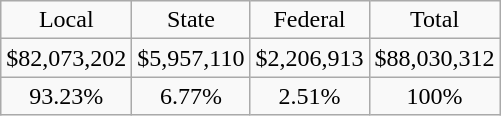<table class="wikitable" style="text-align:center">
<tr>
<td>Local</td>
<td>State</td>
<td>Federal</td>
<td>Total</td>
</tr>
<tr>
<td>$82,073,202</td>
<td>$5,957,110</td>
<td>$2,206,913</td>
<td>$88,030,312</td>
</tr>
<tr>
<td>93.23%</td>
<td>6.77%</td>
<td>2.51%</td>
<td>100%</td>
</tr>
</table>
